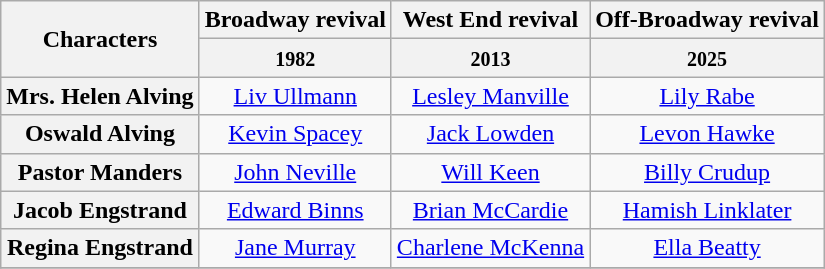<table class="wikitable" style="width:1000;">
<tr>
<th rowspan="2">Characters</th>
<th>Broadway revival</th>
<th>West End revival</th>
<th>Off-Broadway revival</th>
</tr>
<tr>
<th><small>1982</small></th>
<th><small>2013</small></th>
<th><small>2025</small></th>
</tr>
<tr>
<th>Mrs. Helen Alving</th>
<td colspan="1" align="center"><a href='#'>Liv Ullmann</a></td>
<td colspan="1" align="center"><a href='#'>Lesley Manville</a></td>
<td colspan="1" align="center"><a href='#'>Lily Rabe</a></td>
</tr>
<tr>
<th>Oswald Alving</th>
<td colspan="1" align="center"><a href='#'>Kevin Spacey</a></td>
<td colspan="1" align="center"><a href='#'>Jack Lowden</a></td>
<td colspan="1" align="center"><a href='#'>Levon Hawke</a></td>
</tr>
<tr>
<th>Pastor Manders</th>
<td colspan="1" align="center"><a href='#'>John Neville</a></td>
<td colspan="1" align="center"><a href='#'>Will Keen</a></td>
<td colspan="1" align="center"><a href='#'>Billy Crudup</a></td>
</tr>
<tr>
<th>Jacob Engstrand</th>
<td colspan="1" align="center"><a href='#'>Edward Binns</a></td>
<td colspan="1" align="center"><a href='#'>Brian McCardie</a></td>
<td colspan="1" align="center"><a href='#'>Hamish Linklater</a></td>
</tr>
<tr>
<th>Regina Engstrand</th>
<td colspan="1" align="center"><a href='#'>Jane Murray</a></td>
<td colspan="1" align="center"><a href='#'>Charlene McKenna</a></td>
<td colspan="1" align="center"><a href='#'>Ella Beatty</a></td>
</tr>
<tr>
</tr>
</table>
